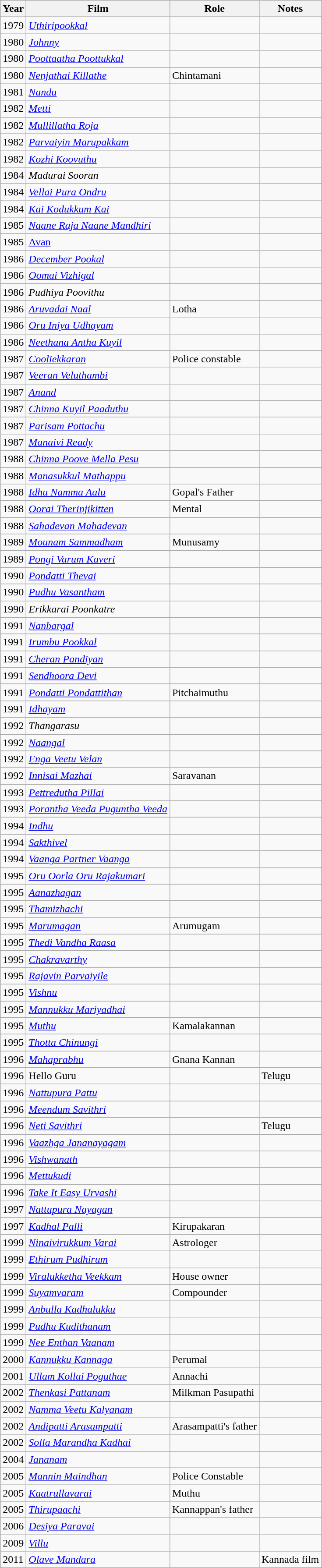<table class="wikitable sortable">
<tr>
<th>Year</th>
<th>Film</th>
<th>Role</th>
<th class=unsortable>Notes</th>
</tr>
<tr>
<td>1979</td>
<td><em><a href='#'>Uthiripookkal</a></em></td>
<td></td>
<td></td>
</tr>
<tr>
<td>1980</td>
<td><em><a href='#'>Johnny</a></em></td>
<td></td>
<td></td>
</tr>
<tr>
<td>1980</td>
<td><em><a href='#'>Poottaatha Poottukkal</a></em></td>
<td></td>
<td></td>
</tr>
<tr>
<td>1980</td>
<td><em><a href='#'>Nenjathai Killathe</a></em></td>
<td>Chintamani</td>
<td></td>
</tr>
<tr>
<td>1981</td>
<td><em><a href='#'>Nandu</a></em></td>
<td></td>
<td></td>
</tr>
<tr>
<td>1982</td>
<td><em><a href='#'>Metti</a></em></td>
<td></td>
<td></td>
</tr>
<tr>
<td>1982</td>
<td><em><a href='#'>Mullillatha Roja</a></em></td>
<td></td>
<td></td>
</tr>
<tr>
<td>1982</td>
<td><em><a href='#'>Parvaiyin Marupakkam</a></em></td>
<td></td>
<td></td>
</tr>
<tr>
<td>1982</td>
<td><em><a href='#'>Kozhi Koovuthu</a></em></td>
<td></td>
<td></td>
</tr>
<tr>
<td>1984</td>
<td><em>Madurai Sooran</em></td>
<td></td>
<td></td>
</tr>
<tr>
<td>1984</td>
<td><em><a href='#'>Vellai Pura Ondru</a></em></td>
<td></td>
<td></td>
</tr>
<tr>
<td>1984</td>
<td><em><a href='#'>Kai Kodukkum Kai</a></em></td>
<td></td>
<td></td>
</tr>
<tr>
<td>1985</td>
<td><em><a href='#'>Naane Raja Naane Mandhiri</a></em></td>
<td></td>
<td></td>
</tr>
<tr>
<td>1985</td>
<td><a href='#'>Avan</a></td>
<td></td>
<td></td>
</tr>
<tr>
<td>1986</td>
<td><em><a href='#'>December Pookal</a></em></td>
<td></td>
<td></td>
</tr>
<tr>
<td>1986</td>
<td><em><a href='#'>Oomai Vizhigal</a></em></td>
<td></td>
<td></td>
</tr>
<tr>
<td>1986</td>
<td><em>Pudhiya Poovithu</em></td>
<td></td>
<td></td>
</tr>
<tr>
<td>1986</td>
<td><em><a href='#'>Aruvadai Naal</a></em></td>
<td>Lotha</td>
<td></td>
</tr>
<tr>
<td>1986</td>
<td><em><a href='#'>Oru Iniya Udhayam</a></em></td>
<td></td>
<td></td>
</tr>
<tr>
<td>1986</td>
<td><em><a href='#'>Neethana Antha Kuyil</a></em></td>
<td></td>
<td></td>
</tr>
<tr>
<td>1987</td>
<td><em><a href='#'>Cooliekkaran</a></em></td>
<td>Police constable</td>
<td></td>
</tr>
<tr>
<td>1987</td>
<td><em><a href='#'>Veeran Veluthambi</a></em></td>
<td></td>
<td></td>
</tr>
<tr>
<td>1987</td>
<td><em><a href='#'>Anand</a></em></td>
<td></td>
<td></td>
</tr>
<tr>
<td>1987</td>
<td><em><a href='#'>Chinna Kuyil Paaduthu</a></em></td>
<td></td>
<td></td>
</tr>
<tr>
<td>1987</td>
<td><em><a href='#'>Parisam Pottachu</a></em></td>
<td></td>
<td></td>
</tr>
<tr>
<td>1987</td>
<td><em><a href='#'>Manaivi Ready</a></em></td>
<td></td>
<td></td>
</tr>
<tr>
<td>1988</td>
<td><em><a href='#'>Chinna Poove Mella Pesu</a></em></td>
<td></td>
<td></td>
</tr>
<tr>
<td>1988</td>
<td><em><a href='#'>Manasukkul Mathappu</a></em></td>
<td></td>
<td></td>
</tr>
<tr>
<td>1988</td>
<td><em><a href='#'>Idhu Namma Aalu</a></em></td>
<td>Gopal's Father</td>
<td></td>
</tr>
<tr>
<td>1988</td>
<td><em><a href='#'>Oorai Therinjikitten</a></em></td>
<td>Mental</td>
<td></td>
</tr>
<tr>
<td>1988</td>
<td><em><a href='#'>Sahadevan Mahadevan</a></em></td>
<td></td>
<td></td>
</tr>
<tr>
<td>1989</td>
<td><em><a href='#'>Mounam Sammadham</a></em></td>
<td>Munusamy</td>
<td></td>
</tr>
<tr>
<td>1989</td>
<td><em><a href='#'>Pongi Varum Kaveri</a></em></td>
<td></td>
<td></td>
</tr>
<tr>
<td>1990</td>
<td><em><a href='#'>Pondatti Thevai</a></em></td>
<td></td>
<td></td>
</tr>
<tr>
<td>1990</td>
<td><em><a href='#'>Pudhu Vasantham</a></em></td>
<td></td>
<td></td>
</tr>
<tr>
<td>1990</td>
<td><em>Erikkarai Poonkatre</em></td>
<td></td>
<td></td>
</tr>
<tr>
<td>1991</td>
<td><em><a href='#'>Nanbargal</a></em></td>
<td></td>
<td></td>
</tr>
<tr>
<td>1991</td>
<td><em><a href='#'>Irumbu Pookkal</a></em></td>
<td></td>
<td></td>
</tr>
<tr>
<td>1991</td>
<td><em><a href='#'>Cheran Pandiyan</a></em></td>
<td></td>
<td></td>
</tr>
<tr>
<td>1991</td>
<td><em><a href='#'>Sendhoora Devi</a></em></td>
<td></td>
<td></td>
</tr>
<tr>
<td>1991</td>
<td><em><a href='#'>Pondatti Pondattithan</a></em></td>
<td>Pitchaimuthu</td>
<td></td>
</tr>
<tr>
<td>1991</td>
<td><em><a href='#'>Idhayam</a></em></td>
<td></td>
<td></td>
</tr>
<tr>
<td>1992</td>
<td><em>Thangarasu</em></td>
<td></td>
<td></td>
</tr>
<tr>
<td>1992</td>
<td><em><a href='#'>Naangal</a></em></td>
<td></td>
<td></td>
</tr>
<tr>
<td>1992</td>
<td><em><a href='#'>Enga Veetu Velan</a></em></td>
<td></td>
<td></td>
</tr>
<tr>
<td>1992</td>
<td><em><a href='#'>Innisai Mazhai</a></em></td>
<td>Saravanan</td>
<td></td>
</tr>
<tr>
<td>1993</td>
<td><em><a href='#'>Pettredutha Pillai</a></em></td>
<td></td>
<td></td>
</tr>
<tr>
<td>1993</td>
<td><em><a href='#'>Porantha Veeda Puguntha Veeda</a></em></td>
<td></td>
<td></td>
</tr>
<tr>
<td>1994</td>
<td><em><a href='#'>Indhu</a></em></td>
<td></td>
<td></td>
</tr>
<tr>
<td>1994</td>
<td><em><a href='#'>Sakthivel</a></em></td>
<td></td>
<td></td>
</tr>
<tr>
<td>1994</td>
<td><em><a href='#'>Vaanga Partner Vaanga</a></em></td>
<td></td>
<td></td>
</tr>
<tr>
<td>1995</td>
<td><em><a href='#'>Oru Oorla Oru Rajakumari</a></em></td>
<td></td>
<td></td>
</tr>
<tr>
<td>1995</td>
<td><em><a href='#'>Aanazhagan</a></em></td>
<td></td>
<td></td>
</tr>
<tr>
<td>1995</td>
<td><em><a href='#'>Thamizhachi</a></em></td>
<td></td>
<td></td>
</tr>
<tr>
<td>1995</td>
<td><em><a href='#'>Marumagan</a></em></td>
<td>Arumugam</td>
<td></td>
</tr>
<tr>
<td>1995</td>
<td><em><a href='#'>Thedi Vandha Raasa</a></em></td>
<td></td>
<td></td>
</tr>
<tr>
<td>1995</td>
<td><em><a href='#'>Chakravarthy</a></em></td>
<td></td>
<td></td>
</tr>
<tr>
<td>1995</td>
<td><em><a href='#'>Rajavin Parvaiyile</a></em></td>
<td></td>
<td></td>
</tr>
<tr>
<td>1995</td>
<td><em><a href='#'>Vishnu</a></em></td>
<td></td>
<td></td>
</tr>
<tr>
<td>1995</td>
<td><em><a href='#'>Mannukku Mariyadhai</a></em></td>
<td></td>
<td></td>
</tr>
<tr>
<td>1995</td>
<td><em><a href='#'>Muthu</a></em></td>
<td>Kamalakannan</td>
<td></td>
</tr>
<tr>
<td>1995</td>
<td><em><a href='#'>Thotta Chinungi</a></em></td>
<td></td>
<td></td>
</tr>
<tr>
<td>1996</td>
<td><em><a href='#'>Mahaprabhu</a></em></td>
<td>Gnana Kannan</td>
<td></td>
</tr>
<tr>
<td>1996</td>
<td>Hello Guru</td>
<td></td>
<td>Telugu</td>
</tr>
<tr>
<td>1996</td>
<td><em><a href='#'>Nattupura Pattu</a></em></td>
<td></td>
<td></td>
</tr>
<tr>
<td>1996</td>
<td><em><a href='#'>Meendum Savithri</a></em></td>
<td></td>
<td></td>
</tr>
<tr>
<td>1996</td>
<td><em><a href='#'>Neti Savithri</a></em></td>
<td></td>
<td>Telugu</td>
</tr>
<tr>
<td>1996</td>
<td><em><a href='#'>Vaazhga Jananayagam</a></em></td>
<td></td>
<td></td>
</tr>
<tr>
<td>1996</td>
<td><em><a href='#'>Vishwanath</a></em></td>
<td></td>
<td></td>
</tr>
<tr>
<td>1996</td>
<td><em><a href='#'>Mettukudi </a></em></td>
<td></td>
<td></td>
</tr>
<tr>
<td>1996</td>
<td><em><a href='#'>Take It Easy Urvashi</a></em></td>
<td></td>
<td></td>
</tr>
<tr>
<td>1997</td>
<td><em><a href='#'>Nattupura Nayagan</a></em></td>
<td></td>
<td></td>
</tr>
<tr>
<td>1997</td>
<td><em><a href='#'>Kadhal Palli</a></em></td>
<td>Kirupakaran</td>
<td></td>
</tr>
<tr>
<td>1999</td>
<td><em><a href='#'>Ninaivirukkum Varai</a></em></td>
<td>Astrologer</td>
<td></td>
</tr>
<tr>
<td>1999</td>
<td><em><a href='#'>Ethirum Pudhirum</a></em></td>
<td></td>
<td></td>
</tr>
<tr>
<td>1999</td>
<td><em><a href='#'>Viralukketha Veekkam</a></em></td>
<td>House owner</td>
<td></td>
</tr>
<tr>
<td>1999</td>
<td><em><a href='#'>Suyamvaram</a></em></td>
<td>Compounder</td>
<td></td>
</tr>
<tr>
<td>1999</td>
<td><em><a href='#'>Anbulla Kadhalukku</a></em></td>
<td></td>
<td></td>
</tr>
<tr>
<td>1999</td>
<td><em><a href='#'>Pudhu Kudithanam</a></em></td>
<td></td>
<td></td>
</tr>
<tr>
<td>1999</td>
<td><em><a href='#'>Nee Enthan Vaanam</a></em></td>
<td></td>
<td></td>
</tr>
<tr>
<td>2000</td>
<td><em><a href='#'>Kannukku Kannaga</a></em></td>
<td>Perumal</td>
<td></td>
</tr>
<tr>
<td>2001</td>
<td><em><a href='#'>Ullam Kollai Poguthae</a></em></td>
<td>Annachi</td>
<td></td>
</tr>
<tr>
<td>2002</td>
<td><em><a href='#'>Thenkasi Pattanam</a></em></td>
<td>Milkman Pasupathi</td>
<td></td>
</tr>
<tr>
<td>2002</td>
<td><em><a href='#'>Namma Veetu Kalyanam</a></em></td>
<td></td>
<td></td>
</tr>
<tr>
<td>2002</td>
<td><em><a href='#'>Andipatti Arasampatti</a></em></td>
<td>Arasampatti's father</td>
<td></td>
</tr>
<tr>
<td>2002</td>
<td><em><a href='#'>Solla Marandha Kadhai</a></em></td>
<td></td>
<td></td>
</tr>
<tr>
<td>2004</td>
<td><em><a href='#'>Jananam</a></em></td>
<td></td>
<td></td>
</tr>
<tr>
<td>2005</td>
<td><em><a href='#'>Mannin Maindhan</a></em></td>
<td>Police Constable</td>
<td></td>
</tr>
<tr>
<td>2005</td>
<td><em><a href='#'>Kaatrullavarai</a></em></td>
<td>Muthu</td>
<td></td>
</tr>
<tr>
<td>2005</td>
<td><em><a href='#'>Thirupaachi</a></em></td>
<td>Kannappan's father</td>
<td></td>
</tr>
<tr>
<td>2006</td>
<td><em><a href='#'>Desiya Paravai</a></em></td>
<td></td>
<td></td>
</tr>
<tr>
<td>2009</td>
<td><em><a href='#'>Villu</a></em></td>
<td></td>
<td></td>
</tr>
<tr>
<td>2011</td>
<td><em><a href='#'>Olave Mandara</a></em></td>
<td></td>
<td>Kannada film</td>
</tr>
</table>
